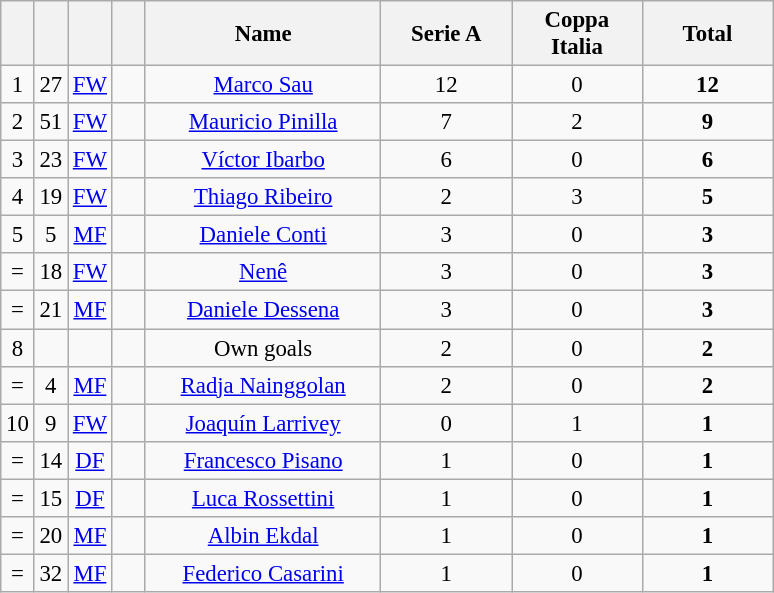<table class="wikitable sortable" style="font-size: 95%; text-align: center;">
<tr>
<th width=15></th>
<th width=15></th>
<th width=15></th>
<th width=15></th>
<th width=150>Name</th>
<th width=80>Serie A</th>
<th width=80>Coppa Italia</th>
<th width=80><strong>Total</strong></th>
</tr>
<tr>
<td>1</td>
<td>27</td>
<td><a href='#'>FW</a></td>
<td></td>
<td><a href='#'>Marco Sau</a></td>
<td>12</td>
<td>0</td>
<td><strong>12</strong></td>
</tr>
<tr>
<td>2</td>
<td>51</td>
<td><a href='#'>FW</a></td>
<td></td>
<td><a href='#'>Mauricio Pinilla</a></td>
<td>7</td>
<td>2</td>
<td><strong>9</strong></td>
</tr>
<tr>
<td>3</td>
<td>23</td>
<td><a href='#'>FW</a></td>
<td></td>
<td><a href='#'>Víctor Ibarbo</a></td>
<td>6</td>
<td>0</td>
<td><strong>6</strong></td>
</tr>
<tr>
<td>4</td>
<td>19</td>
<td><a href='#'>FW</a></td>
<td></td>
<td><a href='#'>Thiago Ribeiro</a></td>
<td>2</td>
<td>3</td>
<td><strong>5</strong></td>
</tr>
<tr>
<td>5</td>
<td>5</td>
<td><a href='#'>MF</a></td>
<td></td>
<td><a href='#'>Daniele Conti</a></td>
<td>3</td>
<td>0</td>
<td><strong>3</strong></td>
</tr>
<tr>
<td>=</td>
<td>18</td>
<td><a href='#'>FW</a></td>
<td></td>
<td><a href='#'>Nenê</a></td>
<td>3</td>
<td>0</td>
<td><strong>3</strong></td>
</tr>
<tr>
<td>=</td>
<td>21</td>
<td><a href='#'>MF</a></td>
<td></td>
<td><a href='#'>Daniele Dessena</a></td>
<td>3</td>
<td>0</td>
<td><strong>3</strong></td>
</tr>
<tr>
<td>8</td>
<td></td>
<td></td>
<td></td>
<td>Own goals</td>
<td>2</td>
<td>0</td>
<td><strong>2</strong></td>
</tr>
<tr>
<td>=</td>
<td>4</td>
<td><a href='#'>MF</a></td>
<td></td>
<td><a href='#'>Radja Nainggolan</a></td>
<td>2</td>
<td>0</td>
<td><strong>2</strong></td>
</tr>
<tr>
<td>10</td>
<td>9</td>
<td><a href='#'>FW</a></td>
<td></td>
<td><a href='#'>Joaquín Larrivey</a></td>
<td>0</td>
<td>1</td>
<td><strong>1</strong></td>
</tr>
<tr>
<td>=</td>
<td>14</td>
<td><a href='#'>DF</a></td>
<td></td>
<td><a href='#'>Francesco Pisano</a></td>
<td>1</td>
<td>0</td>
<td><strong>1</strong></td>
</tr>
<tr>
<td>=</td>
<td>15</td>
<td><a href='#'>DF</a></td>
<td></td>
<td><a href='#'>Luca Rossettini</a></td>
<td>1</td>
<td>0</td>
<td><strong>1</strong></td>
</tr>
<tr>
<td>=</td>
<td>20</td>
<td><a href='#'>MF</a></td>
<td></td>
<td><a href='#'>Albin Ekdal</a></td>
<td>1</td>
<td>0</td>
<td><strong>1</strong></td>
</tr>
<tr>
<td>=</td>
<td>32</td>
<td><a href='#'>MF</a></td>
<td></td>
<td><a href='#'>Federico Casarini</a></td>
<td>1</td>
<td>0</td>
<td><strong>1</strong></td>
</tr>
</table>
